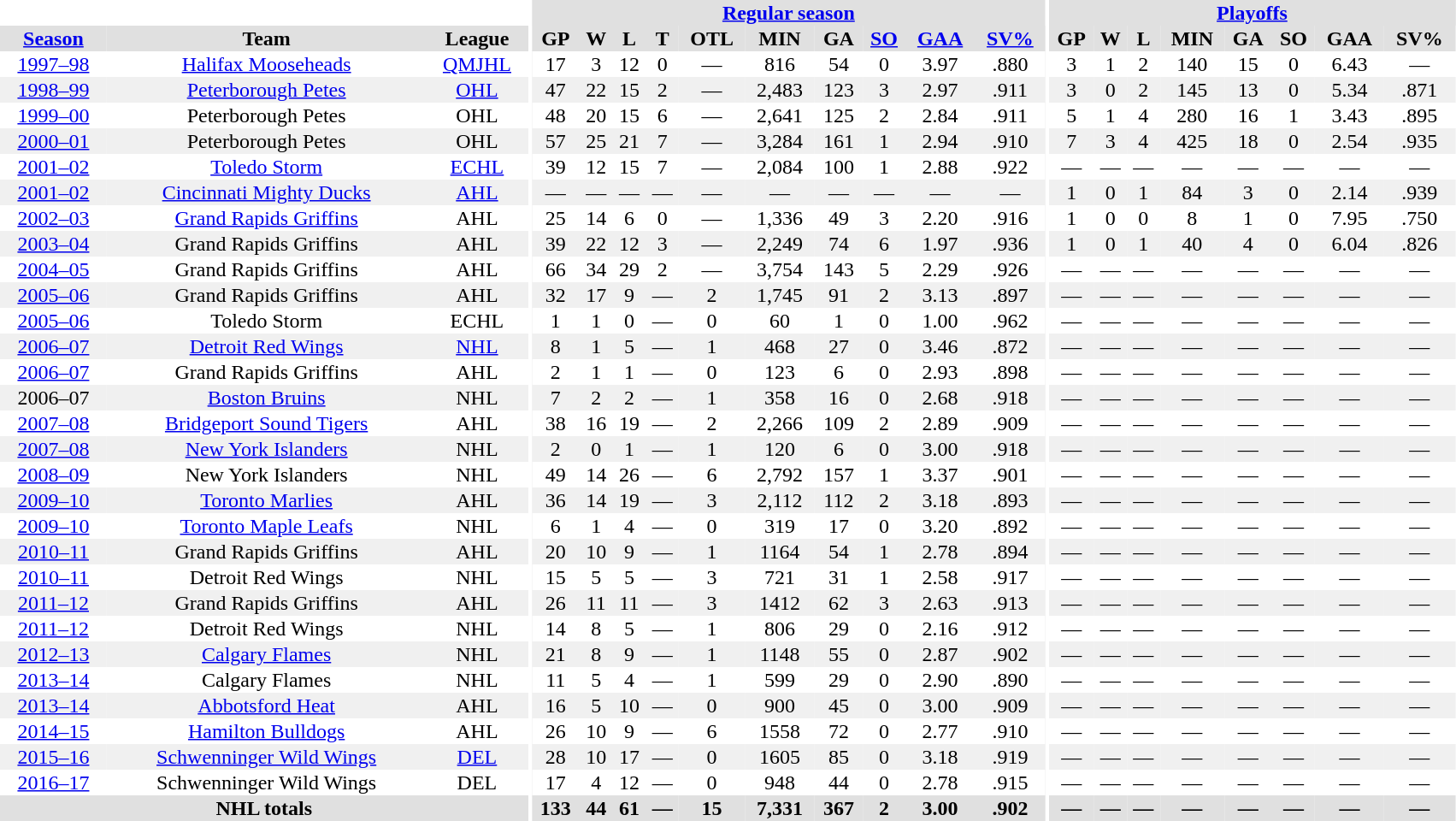<table border="0" cellpadding="1" cellspacing="0" style="width:90%; text-align:center;">
<tr bgcolor="#e0e0e0">
<th colspan="3" bgcolor="#ffffff"></th>
<th rowspan="99" bgcolor="#ffffff"></th>
<th colspan="10" bgcolor="#e0e0e0"><a href='#'>Regular season</a></th>
<th rowspan="99" bgcolor="#ffffff"></th>
<th colspan="8" bgcolor="#e0e0e0"><a href='#'>Playoffs</a></th>
</tr>
<tr bgcolor="#e0e0e0">
<th><a href='#'>Season</a></th>
<th>Team</th>
<th>League</th>
<th>GP</th>
<th>W</th>
<th>L</th>
<th>T</th>
<th>OTL</th>
<th>MIN</th>
<th>GA</th>
<th><a href='#'>SO</a></th>
<th><a href='#'>GAA</a></th>
<th><a href='#'>SV%</a></th>
<th>GP</th>
<th>W</th>
<th>L</th>
<th>MIN</th>
<th>GA</th>
<th>SO</th>
<th>GAA</th>
<th>SV%</th>
</tr>
<tr>
<td><a href='#'>1997–98</a></td>
<td><a href='#'>Halifax Mooseheads</a></td>
<td><a href='#'>QMJHL</a></td>
<td>17</td>
<td>3</td>
<td>12</td>
<td>0</td>
<td>—</td>
<td>816</td>
<td>54</td>
<td>0</td>
<td>3.97</td>
<td>.880</td>
<td>3</td>
<td>1</td>
<td>2</td>
<td>140</td>
<td>15</td>
<td>0</td>
<td>6.43</td>
<td>—</td>
<td></td>
</tr>
<tr bgcolor="#f0f0f0">
<td><a href='#'>1998–99</a></td>
<td><a href='#'>Peterborough Petes</a></td>
<td><a href='#'>OHL</a></td>
<td>47</td>
<td>22</td>
<td>15</td>
<td>2</td>
<td>—</td>
<td>2,483</td>
<td>123</td>
<td>3</td>
<td>2.97</td>
<td>.911</td>
<td>3</td>
<td>0</td>
<td>2</td>
<td>145</td>
<td>13</td>
<td>0</td>
<td>5.34</td>
<td>.871</td>
</tr>
<tr>
<td><a href='#'>1999–00</a></td>
<td>Peterborough Petes</td>
<td>OHL</td>
<td>48</td>
<td>20</td>
<td>15</td>
<td>6</td>
<td>—</td>
<td>2,641</td>
<td>125</td>
<td>2</td>
<td>2.84</td>
<td>.911</td>
<td>5</td>
<td>1</td>
<td>4</td>
<td>280</td>
<td>16</td>
<td>1</td>
<td>3.43</td>
<td>.895</td>
</tr>
<tr bgcolor="#f0f0f0">
<td><a href='#'>2000–01</a></td>
<td>Peterborough Petes</td>
<td>OHL</td>
<td>57</td>
<td>25</td>
<td>21</td>
<td>7</td>
<td>—</td>
<td>3,284</td>
<td>161</td>
<td>1</td>
<td>2.94</td>
<td>.910</td>
<td>7</td>
<td>3</td>
<td>4</td>
<td>425</td>
<td>18</td>
<td>0</td>
<td>2.54</td>
<td>.935</td>
</tr>
<tr>
<td><a href='#'>2001–02</a></td>
<td><a href='#'>Toledo Storm</a></td>
<td><a href='#'>ECHL</a></td>
<td>39</td>
<td>12</td>
<td>15</td>
<td>7</td>
<td>—</td>
<td>2,084</td>
<td>100</td>
<td>1</td>
<td>2.88</td>
<td>.922</td>
<td>—</td>
<td>—</td>
<td>—</td>
<td>—</td>
<td>—</td>
<td>—</td>
<td>—</td>
<td>—</td>
</tr>
<tr bgcolor="#f0f0f0">
<td><a href='#'>2001–02</a></td>
<td><a href='#'>Cincinnati Mighty Ducks</a></td>
<td><a href='#'>AHL</a></td>
<td>—</td>
<td>—</td>
<td>—</td>
<td>—</td>
<td>—</td>
<td>—</td>
<td>—</td>
<td>—</td>
<td>—</td>
<td>—</td>
<td>1</td>
<td>0</td>
<td>1</td>
<td>84</td>
<td>3</td>
<td>0</td>
<td>2.14</td>
<td>.939</td>
</tr>
<tr>
<td><a href='#'>2002–03</a></td>
<td><a href='#'>Grand Rapids Griffins</a></td>
<td>AHL</td>
<td>25</td>
<td>14</td>
<td>6</td>
<td>0</td>
<td>—</td>
<td>1,336</td>
<td>49</td>
<td>3</td>
<td>2.20</td>
<td>.916</td>
<td>1</td>
<td>0</td>
<td>0</td>
<td>8</td>
<td>1</td>
<td>0</td>
<td>7.95</td>
<td>.750</td>
</tr>
<tr bgcolor="#f0f0f0">
<td><a href='#'>2003–04</a></td>
<td>Grand Rapids Griffins</td>
<td>AHL</td>
<td>39</td>
<td>22</td>
<td>12</td>
<td>3</td>
<td>—</td>
<td>2,249</td>
<td>74</td>
<td>6</td>
<td>1.97</td>
<td>.936</td>
<td>1</td>
<td>0</td>
<td>1</td>
<td>40</td>
<td>4</td>
<td>0</td>
<td>6.04</td>
<td>.826</td>
</tr>
<tr>
<td><a href='#'>2004–05</a></td>
<td>Grand Rapids Griffins</td>
<td>AHL</td>
<td>66</td>
<td>34</td>
<td>29</td>
<td>2</td>
<td>—</td>
<td>3,754</td>
<td>143</td>
<td>5</td>
<td>2.29</td>
<td>.926</td>
<td>—</td>
<td>—</td>
<td>—</td>
<td>—</td>
<td>—</td>
<td>—</td>
<td>—</td>
<td>—</td>
</tr>
<tr bgcolor="#f0f0f0">
<td><a href='#'>2005–06</a></td>
<td>Grand Rapids Griffins</td>
<td>AHL</td>
<td>32</td>
<td>17</td>
<td>9</td>
<td>—</td>
<td>2</td>
<td>1,745</td>
<td>91</td>
<td>2</td>
<td>3.13</td>
<td>.897</td>
<td>—</td>
<td>—</td>
<td>—</td>
<td>—</td>
<td>—</td>
<td>—</td>
<td>—</td>
<td>—</td>
</tr>
<tr>
<td><a href='#'>2005–06</a></td>
<td>Toledo Storm</td>
<td>ECHL</td>
<td>1</td>
<td>1</td>
<td>0</td>
<td>—</td>
<td>0</td>
<td>60</td>
<td>1</td>
<td>0</td>
<td>1.00</td>
<td>.962</td>
<td>—</td>
<td>—</td>
<td>—</td>
<td>—</td>
<td>—</td>
<td>—</td>
<td>—</td>
<td>—</td>
</tr>
<tr bgcolor="#f0f0f0">
<td><a href='#'>2006–07</a></td>
<td><a href='#'>Detroit Red Wings</a></td>
<td><a href='#'>NHL</a></td>
<td>8</td>
<td>1</td>
<td>5</td>
<td>—</td>
<td>1</td>
<td>468</td>
<td>27</td>
<td>0</td>
<td>3.46</td>
<td>.872</td>
<td>—</td>
<td>—</td>
<td>—</td>
<td>—</td>
<td>—</td>
<td>—</td>
<td>—</td>
<td>—</td>
</tr>
<tr>
<td><a href='#'>2006–07</a></td>
<td>Grand Rapids Griffins</td>
<td>AHL</td>
<td>2</td>
<td>1</td>
<td>1</td>
<td>—</td>
<td>0</td>
<td>123</td>
<td>6</td>
<td>0</td>
<td>2.93</td>
<td>.898</td>
<td>—</td>
<td>—</td>
<td>—</td>
<td>—</td>
<td>—</td>
<td>—</td>
<td>—</td>
<td>—</td>
</tr>
<tr bgcolor="#f0f0f0">
<td>2006–07</td>
<td><a href='#'>Boston Bruins</a></td>
<td>NHL</td>
<td>7</td>
<td>2</td>
<td>2</td>
<td>—</td>
<td>1</td>
<td>358</td>
<td>16</td>
<td>0</td>
<td>2.68</td>
<td>.918</td>
<td>—</td>
<td>—</td>
<td>—</td>
<td>—</td>
<td>—</td>
<td>—</td>
<td>—</td>
<td>—</td>
</tr>
<tr>
<td><a href='#'>2007–08</a></td>
<td><a href='#'>Bridgeport Sound Tigers</a></td>
<td>AHL</td>
<td>38</td>
<td>16</td>
<td>19</td>
<td>—</td>
<td>2</td>
<td>2,266</td>
<td>109</td>
<td>2</td>
<td>2.89</td>
<td>.909</td>
<td>—</td>
<td>—</td>
<td>—</td>
<td>—</td>
<td>—</td>
<td>—</td>
<td>—</td>
<td>—</td>
</tr>
<tr bgcolor="#f0f0f0">
<td><a href='#'>2007–08</a></td>
<td><a href='#'>New York Islanders</a></td>
<td>NHL</td>
<td>2</td>
<td>0</td>
<td>1</td>
<td>—</td>
<td>1</td>
<td>120</td>
<td>6</td>
<td>0</td>
<td>3.00</td>
<td>.918</td>
<td>—</td>
<td>—</td>
<td>—</td>
<td>—</td>
<td>—</td>
<td>—</td>
<td>—</td>
<td>—</td>
</tr>
<tr>
<td><a href='#'>2008–09</a></td>
<td>New York Islanders</td>
<td>NHL</td>
<td>49</td>
<td>14</td>
<td>26</td>
<td>—</td>
<td>6</td>
<td>2,792</td>
<td>157</td>
<td>1</td>
<td>3.37</td>
<td>.901</td>
<td>—</td>
<td>—</td>
<td>—</td>
<td>—</td>
<td>—</td>
<td>—</td>
<td>—</td>
<td>—</td>
</tr>
<tr bgcolor="#f0f0f0">
<td><a href='#'>2009–10</a></td>
<td><a href='#'>Toronto Marlies</a></td>
<td>AHL</td>
<td>36</td>
<td>14</td>
<td>19</td>
<td>—</td>
<td>3</td>
<td>2,112</td>
<td>112</td>
<td>2</td>
<td>3.18</td>
<td>.893</td>
<td>—</td>
<td>—</td>
<td>—</td>
<td>—</td>
<td>—</td>
<td>—</td>
<td>—</td>
<td>—</td>
</tr>
<tr>
<td><a href='#'>2009–10</a></td>
<td><a href='#'>Toronto Maple Leafs</a></td>
<td>NHL</td>
<td>6</td>
<td>1</td>
<td>4</td>
<td>—</td>
<td>0</td>
<td>319</td>
<td>17</td>
<td>0</td>
<td>3.20</td>
<td>.892</td>
<td>—</td>
<td>—</td>
<td>—</td>
<td>—</td>
<td>—</td>
<td>—</td>
<td>—</td>
<td>—</td>
</tr>
<tr bgcolor="#f0f0f0">
<td><a href='#'>2010–11</a></td>
<td>Grand Rapids Griffins</td>
<td>AHL</td>
<td>20</td>
<td>10</td>
<td>9</td>
<td>—</td>
<td>1</td>
<td>1164</td>
<td>54</td>
<td>1</td>
<td>2.78</td>
<td>.894</td>
<td>—</td>
<td>—</td>
<td>—</td>
<td>—</td>
<td>—</td>
<td>—</td>
<td>—</td>
<td>—</td>
</tr>
<tr>
<td><a href='#'>2010–11</a></td>
<td>Detroit Red Wings</td>
<td>NHL</td>
<td>15</td>
<td>5</td>
<td>5</td>
<td>—</td>
<td>3</td>
<td>721</td>
<td>31</td>
<td>1</td>
<td>2.58</td>
<td>.917</td>
<td>—</td>
<td>—</td>
<td>—</td>
<td>—</td>
<td>—</td>
<td>—</td>
<td>—</td>
<td>—</td>
</tr>
<tr bgcolor="#f0f0f0">
<td><a href='#'>2011–12</a></td>
<td>Grand Rapids Griffins</td>
<td>AHL</td>
<td>26</td>
<td>11</td>
<td>11</td>
<td>—</td>
<td>3</td>
<td>1412</td>
<td>62</td>
<td>3</td>
<td>2.63</td>
<td>.913</td>
<td>—</td>
<td>—</td>
<td>—</td>
<td>—</td>
<td>—</td>
<td>—</td>
<td>—</td>
<td>—</td>
</tr>
<tr>
<td><a href='#'>2011–12</a></td>
<td>Detroit Red Wings</td>
<td>NHL</td>
<td>14</td>
<td>8</td>
<td>5</td>
<td>—</td>
<td>1</td>
<td>806</td>
<td>29</td>
<td>0</td>
<td>2.16</td>
<td>.912</td>
<td>—</td>
<td>—</td>
<td>—</td>
<td>—</td>
<td>—</td>
<td>—</td>
<td>—</td>
<td>—</td>
</tr>
<tr bgcolor="#f0f0f0">
<td><a href='#'>2012–13</a></td>
<td><a href='#'>Calgary Flames</a></td>
<td>NHL</td>
<td>21</td>
<td>8</td>
<td>9</td>
<td>—</td>
<td>1</td>
<td>1148</td>
<td>55</td>
<td>0</td>
<td>2.87</td>
<td>.902</td>
<td>—</td>
<td>—</td>
<td>—</td>
<td>—</td>
<td>—</td>
<td>—</td>
<td>—</td>
<td>—</td>
</tr>
<tr>
<td><a href='#'>2013–14</a></td>
<td>Calgary Flames</td>
<td>NHL</td>
<td>11</td>
<td>5</td>
<td>4</td>
<td>—</td>
<td>1</td>
<td>599</td>
<td>29</td>
<td>0</td>
<td>2.90</td>
<td>.890</td>
<td>—</td>
<td>—</td>
<td>—</td>
<td>—</td>
<td>—</td>
<td>—</td>
<td>—</td>
<td>—</td>
</tr>
<tr bgcolor="#f0f0f0">
<td><a href='#'>2013–14</a></td>
<td><a href='#'>Abbotsford Heat</a></td>
<td>AHL</td>
<td>16</td>
<td>5</td>
<td>10</td>
<td>—</td>
<td>0</td>
<td>900</td>
<td>45</td>
<td>0</td>
<td>3.00</td>
<td>.909</td>
<td>—</td>
<td>—</td>
<td>—</td>
<td>—</td>
<td>—</td>
<td>—</td>
<td>—</td>
<td>—</td>
</tr>
<tr>
<td><a href='#'>2014–15</a></td>
<td><a href='#'>Hamilton Bulldogs</a></td>
<td>AHL</td>
<td>26</td>
<td>10</td>
<td>9</td>
<td>—</td>
<td>6</td>
<td>1558</td>
<td>72</td>
<td>0</td>
<td>2.77</td>
<td>.910</td>
<td>—</td>
<td>—</td>
<td>—</td>
<td>—</td>
<td>—</td>
<td>—</td>
<td>—</td>
<td>—</td>
</tr>
<tr bgcolor="#f0f0f0">
<td><a href='#'>2015–16</a></td>
<td><a href='#'>Schwenninger Wild Wings</a></td>
<td><a href='#'>DEL</a></td>
<td>28</td>
<td>10</td>
<td>17</td>
<td>—</td>
<td>0</td>
<td>1605</td>
<td>85</td>
<td>0</td>
<td>3.18</td>
<td>.919</td>
<td>—</td>
<td>—</td>
<td>—</td>
<td>—</td>
<td>—</td>
<td>—</td>
<td>—</td>
<td>—</td>
</tr>
<tr>
<td><a href='#'>2016–17</a></td>
<td>Schwenninger Wild Wings</td>
<td>DEL</td>
<td>17</td>
<td>4</td>
<td>12</td>
<td>—</td>
<td>0</td>
<td>948</td>
<td>44</td>
<td>0</td>
<td>2.78</td>
<td>.915</td>
<td>—</td>
<td>—</td>
<td>—</td>
<td>—</td>
<td>—</td>
<td>—</td>
<td>—</td>
<td>—</td>
</tr>
<tr bgcolor="#e0e0e0">
<th colspan=3>NHL totals</th>
<th>133</th>
<th>44</th>
<th>61</th>
<th>—</th>
<th>15</th>
<th>7,331</th>
<th>367</th>
<th>2</th>
<th>3.00</th>
<th>.902</th>
<th>—</th>
<th>—</th>
<th>—</th>
<th>—</th>
<th>—</th>
<th>—</th>
<th>—</th>
<th>—</th>
</tr>
</table>
